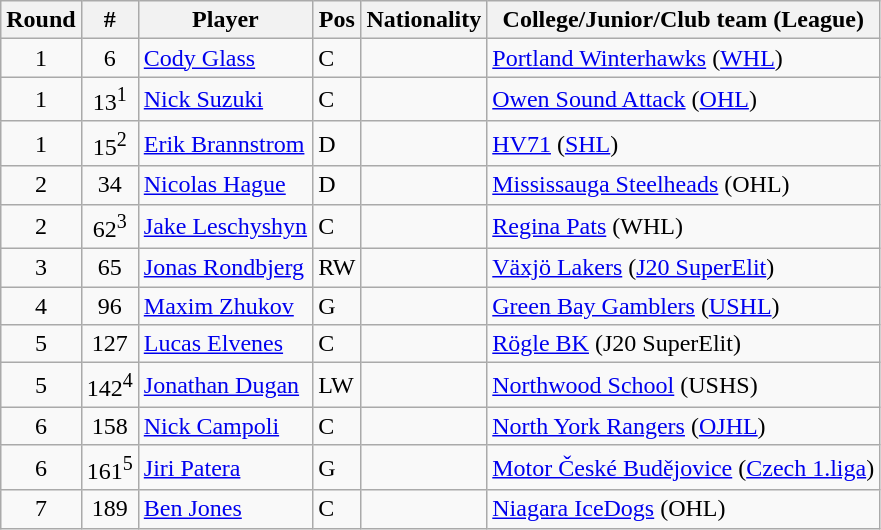<table class="wikitable">
<tr>
<th>Round</th>
<th>#</th>
<th>Player</th>
<th>Pos</th>
<th>Nationality</th>
<th>College/Junior/Club team (League)</th>
</tr>
<tr>
<td style="text-align:center">1</td>
<td style="text-align:center">6</td>
<td><a href='#'>Cody Glass</a></td>
<td>C</td>
<td></td>
<td><a href='#'>Portland Winterhawks</a> (<a href='#'>WHL</a>)</td>
</tr>
<tr>
<td style="text-align:center">1</td>
<td style="text-align:center">13<sup>1</sup></td>
<td><a href='#'>Nick Suzuki</a></td>
<td>C</td>
<td></td>
<td><a href='#'>Owen Sound Attack</a> (<a href='#'>OHL</a>)</td>
</tr>
<tr>
<td style="text-align:center">1</td>
<td style="text-align:center">15<sup>2</sup></td>
<td><a href='#'>Erik Brannstrom</a></td>
<td>D</td>
<td></td>
<td><a href='#'>HV71</a> (<a href='#'>SHL</a>)</td>
</tr>
<tr>
<td style="text-align:center">2</td>
<td style="text-align:center">34</td>
<td><a href='#'>Nicolas Hague</a></td>
<td>D</td>
<td></td>
<td><a href='#'>Mississauga Steelheads</a> (OHL)</td>
</tr>
<tr>
<td style="text-align:center">2</td>
<td style="text-align:center">62<sup>3</sup></td>
<td><a href='#'>Jake Leschyshyn</a></td>
<td>C</td>
<td></td>
<td><a href='#'>Regina Pats</a> (WHL)</td>
</tr>
<tr>
<td style="text-align:center">3</td>
<td style="text-align:center">65</td>
<td><a href='#'>Jonas Rondbjerg</a></td>
<td>RW</td>
<td></td>
<td><a href='#'>Växjö Lakers</a> (<a href='#'>J20 SuperElit</a>)</td>
</tr>
<tr>
<td style="text-align:center">4</td>
<td style="text-align:center">96</td>
<td><a href='#'>Maxim Zhukov</a></td>
<td>G</td>
<td></td>
<td><a href='#'>Green Bay Gamblers</a> (<a href='#'>USHL</a>)</td>
</tr>
<tr>
<td style="text-align:center">5</td>
<td style="text-align:center">127</td>
<td><a href='#'>Lucas Elvenes</a></td>
<td>C</td>
<td></td>
<td><a href='#'>Rögle BK</a> (J20 SuperElit)</td>
</tr>
<tr>
<td style="text-align:center">5</td>
<td style="text-align:center">142<sup>4</sup></td>
<td><a href='#'>Jonathan Dugan</a></td>
<td>LW</td>
<td></td>
<td><a href='#'>Northwood School</a> (USHS)</td>
</tr>
<tr>
<td style="text-align:center">6</td>
<td style="text-align:center">158</td>
<td><a href='#'>Nick Campoli</a></td>
<td>C</td>
<td></td>
<td><a href='#'>North York Rangers</a> (<a href='#'>OJHL</a>)</td>
</tr>
<tr>
<td style="text-align:center">6</td>
<td style="text-align:center">161<sup>5</sup></td>
<td><a href='#'>Jiri Patera</a></td>
<td>G</td>
<td></td>
<td><a href='#'>Motor České Budějovice</a> (<a href='#'>Czech 1.liga</a>)</td>
</tr>
<tr>
<td style="text-align:center">7</td>
<td style="text-align:center">189</td>
<td><a href='#'>Ben Jones</a></td>
<td>C</td>
<td></td>
<td><a href='#'>Niagara IceDogs</a> (OHL)</td>
</tr>
</table>
